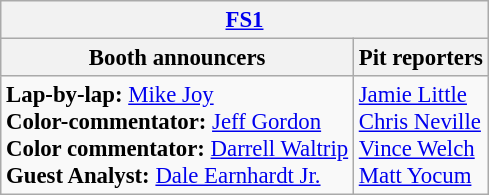<table class="wikitable" style="font-size: 95%">
<tr>
<th colspan="2"><a href='#'>FS1</a></th>
</tr>
<tr>
<th>Booth announcers</th>
<th>Pit reporters</th>
</tr>
<tr>
<td><strong>Lap-by-lap:</strong> <a href='#'>Mike Joy</a><br><strong>Color-commentator:</strong> <a href='#'>Jeff Gordon</a><br><strong>Color commentator:</strong> <a href='#'>Darrell Waltrip</a> <br><strong>Guest Analyst:</strong> <a href='#'>Dale Earnhardt Jr.</a></td>
<td><a href='#'>Jamie Little</a><br><a href='#'>Chris Neville</a><br><a href='#'>Vince Welch</a><br><a href='#'>Matt Yocum</a></td>
</tr>
</table>
